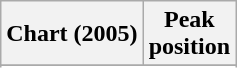<table class="wikitable sortable">
<tr>
<th align="left">Chart (2005)</th>
<th align="left">Peak<br>position</th>
</tr>
<tr>
</tr>
<tr>
</tr>
</table>
